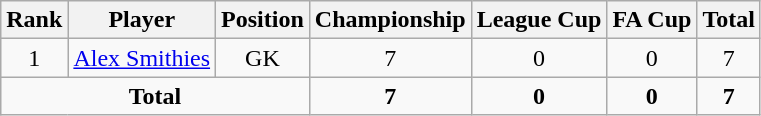<table class="wikitable">
<tr>
<th>Rank</th>
<th>Player</th>
<th>Position</th>
<th>Championship</th>
<th>League Cup</th>
<th>FA Cup</th>
<th>Total</th>
</tr>
<tr>
<td align=center valign=top rowspan=1>1</td>
<td> <a href='#'>Alex Smithies</a></td>
<td align=center>GK</td>
<td align=center>7</td>
<td align=center>0</td>
<td align=center>0</td>
<td align=center>7</td>
</tr>
<tr>
<td align=center colspan=3><strong>Total</strong></td>
<td align=center><strong>7</strong></td>
<td align=center><strong>0</strong></td>
<td align=center><strong>0</strong></td>
<td align=center><strong>7</strong></td>
</tr>
</table>
